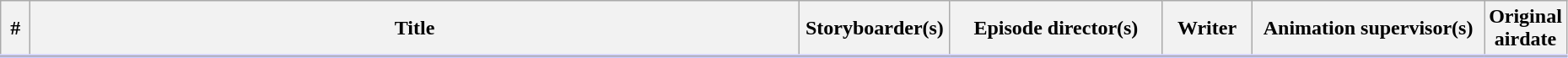<table class="wikitable" width="98%" style="background: #FFF;">
<tr style="border-bottom:3px solid #CCF">
<th style="width:1em;">#</th>
<th>Title</th>
<th style="width:7em;">Storyboarder(s) </th>
<th style="width:10em;">Episode director(s)</th>
<th style="width:4em;">Writer</th>
<th style="width:11em;">Animation supervisor(s) </th>
<th style="width:1em;">Original airdate</th>
</tr>
<tr>
</tr>
</table>
